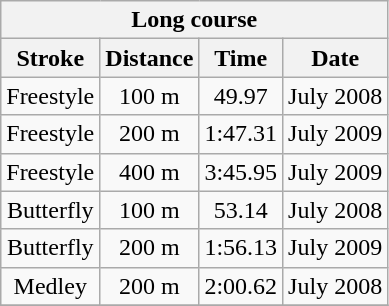<table class="wikitable">
<tr>
<th colspan="4">Long course</th>
</tr>
<tr align=center>
<th>Stroke</th>
<th>Distance</th>
<th>Time</th>
<th>Date</th>
</tr>
<tr align=center>
<td>Freestyle</td>
<td>100 m</td>
<td>49.97</td>
<td>July 2008</td>
</tr>
<tr align=center>
<td>Freestyle</td>
<td>200 m</td>
<td>1:47.31</td>
<td>July 2009</td>
</tr>
<tr align=center>
<td>Freestyle</td>
<td>400 m</td>
<td>3:45.95</td>
<td>July 2009</td>
</tr>
<tr align=center>
<td>Butterfly</td>
<td>100 m</td>
<td>53.14</td>
<td>July 2008</td>
</tr>
<tr align=center>
<td>Butterfly</td>
<td>200 m</td>
<td>1:56.13</td>
<td>July 2009</td>
</tr>
<tr align=center>
<td>Medley</td>
<td>200 m</td>
<td>2:00.62</td>
<td>July 2008</td>
</tr>
<tr align=center>
</tr>
</table>
